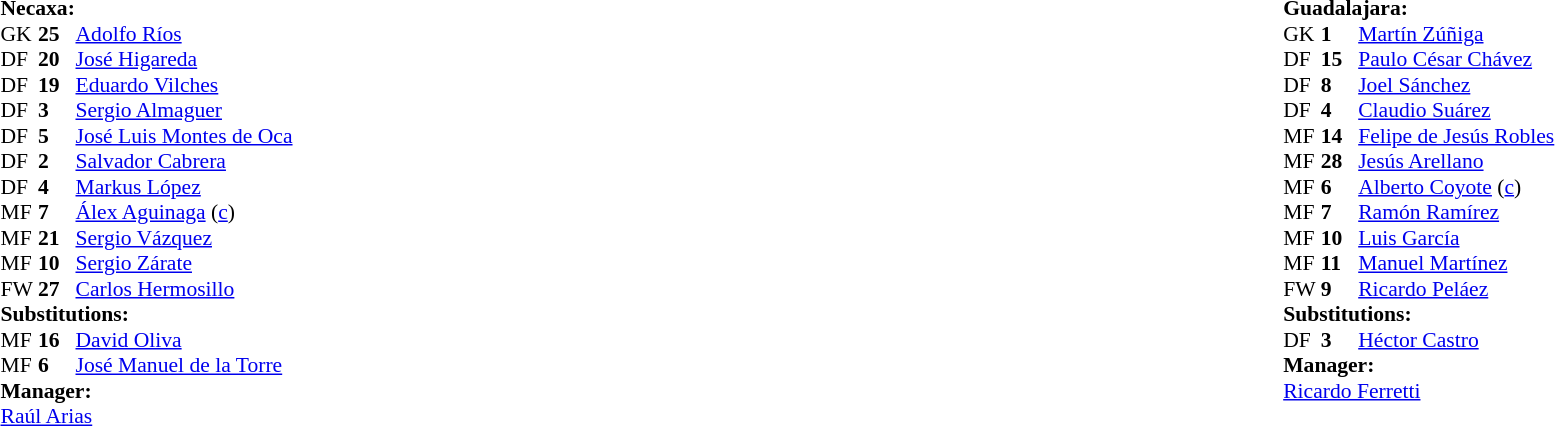<table width="100%">
<tr>
<td valign="top" width="50%"><br><table style="font-size: 90%" cellspacing="0" cellpadding="0">
<tr>
<td colspan="4"><strong>Necaxa:</strong></td>
</tr>
<tr>
<th width=25></th>
<th width=25></th>
</tr>
<tr>
<td>GK</td>
<td><strong>25</strong></td>
<td> <a href='#'>Adolfo Ríos</a></td>
</tr>
<tr>
<td>DF</td>
<td><strong>20</strong></td>
<td> <a href='#'>José Higareda</a></td>
</tr>
<tr>
<td>DF</td>
<td><strong>19</strong></td>
<td> <a href='#'>Eduardo Vilches</a></td>
<td></td>
</tr>
<tr>
<td>DF</td>
<td><strong>3</strong></td>
<td> <a href='#'>Sergio Almaguer</a></td>
</tr>
<tr>
<td>DF</td>
<td><strong>5</strong></td>
<td> <a href='#'>José Luis Montes de Oca</a></td>
<td></td>
</tr>
<tr>
<td>DF</td>
<td><strong>2</strong></td>
<td> <a href='#'>Salvador Cabrera</a></td>
</tr>
<tr>
<td>DF</td>
<td><strong>4</strong></td>
<td> <a href='#'>Markus López</a></td>
</tr>
<tr>
<td>MF</td>
<td><strong>7</strong></td>
<td> <a href='#'>Álex Aguinaga</a> (<a href='#'>c</a>)</td>
<td></td>
<td></td>
</tr>
<tr>
<td>MF</td>
<td><strong>21</strong></td>
<td> <a href='#'>Sergio Vázquez</a></td>
<td></td>
</tr>
<tr>
<td>MF</td>
<td><strong>10</strong></td>
<td> <a href='#'>Sergio Zárate</a></td>
<td></td>
<td></td>
</tr>
<tr>
<td>FW</td>
<td><strong>27</strong></td>
<td> <a href='#'>Carlos Hermosillo</a></td>
</tr>
<tr>
<td colspan=3><strong>Substitutions:</strong></td>
</tr>
<tr>
<td>MF</td>
<td><strong>16</strong></td>
<td> <a href='#'>David Oliva</a></td>
<td></td>
<td></td>
</tr>
<tr>
<td>MF</td>
<td><strong>6</strong></td>
<td> <a href='#'>José Manuel de la Torre</a></td>
<td></td>
<td></td>
</tr>
<tr>
<td colspan=3><strong>Manager:</strong></td>
</tr>
<tr>
<td colspan=4> <a href='#'>Raúl Arias</a></td>
</tr>
</table>
</td>
<td valign=top></td>
<td valign=top width=50%><br><table style="font-size: 90%" cellspacing="0" cellpadding="0" align=center>
<tr>
<td colspan="4"><strong>Guadalajara:</strong></td>
</tr>
<tr>
<th width=25></th>
<th width=25></th>
</tr>
<tr>
<td>GK</td>
<td><strong>1</strong></td>
<td> <a href='#'>Martín Zúñiga</a></td>
</tr>
<tr>
<td>DF</td>
<td><strong>15</strong></td>
<td> <a href='#'>Paulo César Chávez</a></td>
<td></td>
</tr>
<tr>
<td>DF</td>
<td><strong>8</strong></td>
<td> <a href='#'>Joel Sánchez</a></td>
</tr>
<tr>
<td>DF</td>
<td><strong>4</strong></td>
<td> <a href='#'>Claudio Suárez</a></td>
</tr>
<tr>
<td>MF</td>
<td><strong>14</strong></td>
<td> <a href='#'>Felipe de Jesús Robles</a></td>
</tr>
<tr>
<td>MF</td>
<td><strong>28</strong></td>
<td> <a href='#'>Jesús Arellano</a></td>
</tr>
<tr>
<td>MF</td>
<td><strong>6</strong></td>
<td> <a href='#'>Alberto Coyote</a> (<a href='#'>c</a>)</td>
<td></td>
</tr>
<tr>
<td>MF</td>
<td><strong>7</strong></td>
<td> <a href='#'>Ramón Ramírez</a></td>
</tr>
<tr>
<td>MF</td>
<td><strong>10</strong></td>
<td> <a href='#'>Luis García</a></td>
<td></td>
<td></td>
</tr>
<tr>
<td>MF</td>
<td><strong>11</strong></td>
<td> <a href='#'>Manuel Martínez</a></td>
</tr>
<tr>
<td>FW</td>
<td><strong>9</strong></td>
<td> <a href='#'>Ricardo Peláez</a></td>
</tr>
<tr>
<td colspan=3><strong>Substitutions:</strong></td>
</tr>
<tr>
<td>DF</td>
<td><strong>3</strong></td>
<td> <a href='#'>Héctor Castro</a></td>
<td></td>
<td></td>
</tr>
<tr>
<td colspan=3><strong>Manager:</strong></td>
</tr>
<tr>
<td colspan=4> <a href='#'>Ricardo Ferretti</a></td>
</tr>
</table>
</td>
</tr>
</table>
